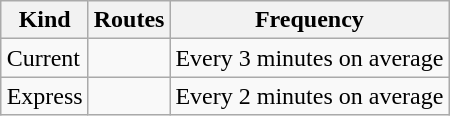<table class="wikitable" style="margin:1em auto;">
<tr>
<th>Kind</th>
<th>Routes</th>
<th>Frequency</th>
</tr>
<tr>
<td>Current</td>
<td></td>
<td>Every 3 minutes on average</td>
</tr>
<tr>
<td>Express</td>
<td></td>
<td>Every 2 minutes on average</td>
</tr>
</table>
